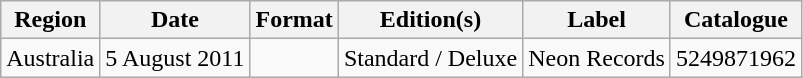<table class="wikitable plainrowheaders">
<tr>
<th scope="col">Region</th>
<th scope="col">Date</th>
<th scope="col">Format</th>
<th scope="col">Edition(s)</th>
<th scope="col">Label</th>
<th scope="col">Catalogue</th>
</tr>
<tr>
<td>Australia</td>
<td>5 August 2011</td>
<td></td>
<td>Standard / Deluxe</td>
<td>Neon Records</td>
<td>5249871962</td>
</tr>
</table>
